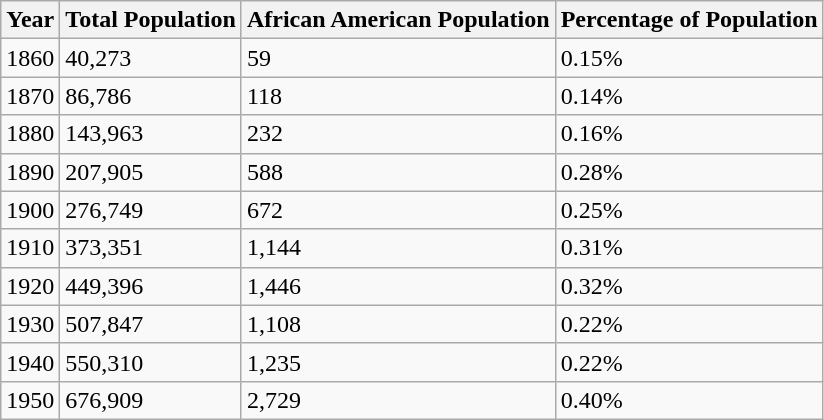<table class="wikitable">
<tr>
<th>Year</th>
<th>Total Population</th>
<th>African American Population</th>
<th>Percentage of Population</th>
</tr>
<tr>
<td>1860</td>
<td>40,273</td>
<td>59</td>
<td>0.15%</td>
</tr>
<tr>
<td>1870</td>
<td>86,786</td>
<td>118</td>
<td>0.14%</td>
</tr>
<tr>
<td>1880</td>
<td>143,963</td>
<td>232</td>
<td>0.16%</td>
</tr>
<tr>
<td>1890</td>
<td>207,905</td>
<td>588</td>
<td>0.28%</td>
</tr>
<tr>
<td>1900</td>
<td>276,749</td>
<td>672</td>
<td>0.25%</td>
</tr>
<tr>
<td>1910</td>
<td>373,351</td>
<td>1,144</td>
<td>0.31%</td>
</tr>
<tr>
<td>1920</td>
<td>449,396</td>
<td>1,446</td>
<td>0.32%</td>
</tr>
<tr>
<td>1930</td>
<td>507,847</td>
<td>1,108</td>
<td>0.22%</td>
</tr>
<tr>
<td>1940</td>
<td>550,310</td>
<td>1,235</td>
<td>0.22%</td>
</tr>
<tr>
<td>1950</td>
<td>676,909</td>
<td>2,729</td>
<td>0.40%</td>
</tr>
</table>
